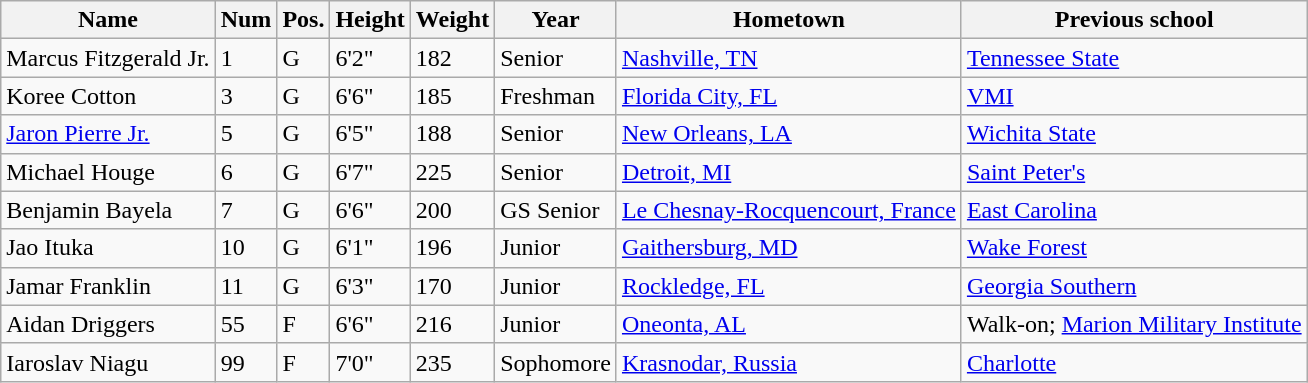<table class="wikitable sortable" border="1">
<tr>
<th>Name</th>
<th>Num</th>
<th>Pos.</th>
<th>Height</th>
<th>Weight</th>
<th>Year</th>
<th>Hometown</th>
<th class="unsortable">Previous school</th>
</tr>
<tr>
<td>Marcus Fitzgerald Jr.</td>
<td>1</td>
<td>G</td>
<td>6'2"</td>
<td>182</td>
<td>Senior</td>
<td><a href='#'>Nashville, TN</a></td>
<td><a href='#'>Tennessee State</a></td>
</tr>
<tr>
<td>Koree Cotton</td>
<td>3</td>
<td>G</td>
<td>6'6"</td>
<td>185</td>
<td> Freshman</td>
<td><a href='#'>Florida City, FL</a></td>
<td><a href='#'>VMI</a></td>
</tr>
<tr>
<td><a href='#'>Jaron Pierre Jr.</a></td>
<td>5</td>
<td>G</td>
<td>6'5"</td>
<td>188</td>
<td> Senior</td>
<td><a href='#'>New Orleans, LA</a></td>
<td><a href='#'>Wichita State</a></td>
</tr>
<tr>
<td>Michael Houge</td>
<td>6</td>
<td>G</td>
<td>6'7"</td>
<td>225</td>
<td>Senior</td>
<td><a href='#'>Detroit, MI</a></td>
<td><a href='#'>Saint Peter's</a></td>
</tr>
<tr>
<td>Benjamin Bayela</td>
<td>7</td>
<td>G</td>
<td>6'6"</td>
<td>200</td>
<td>GS Senior</td>
<td><a href='#'>Le Chesnay-Rocquencourt, France</a></td>
<td><a href='#'>East Carolina</a></td>
</tr>
<tr>
<td>Jao Ituka</td>
<td>10</td>
<td>G</td>
<td>6'1"</td>
<td>196</td>
<td> Junior</td>
<td><a href='#'>Gaithersburg, MD</a></td>
<td><a href='#'>Wake Forest</a></td>
</tr>
<tr>
<td>Jamar Franklin</td>
<td>11</td>
<td>G</td>
<td>6'3"</td>
<td>170</td>
<td>Junior</td>
<td><a href='#'>Rockledge, FL</a></td>
<td><a href='#'>Georgia Southern</a></td>
</tr>
<tr>
<td>Aidan Driggers</td>
<td>55</td>
<td>F</td>
<td>6'6"</td>
<td>216</td>
<td>Junior</td>
<td><a href='#'>Oneonta, AL</a></td>
<td>Walk-on; <a href='#'>Marion Military Institute</a></td>
</tr>
<tr>
<td>Iaroslav Niagu</td>
<td>99</td>
<td>F</td>
<td>7'0"</td>
<td>235</td>
<td>Sophomore</td>
<td><a href='#'>Krasnodar, Russia</a></td>
<td><a href='#'>Charlotte</a></td>
</tr>
</table>
